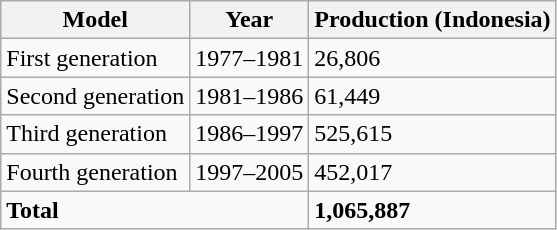<table class="wikitable">
<tr>
<th>Model</th>
<th>Year</th>
<th>Production (Indonesia)</th>
</tr>
<tr>
<td>First generation</td>
<td>1977–1981</td>
<td>26,806</td>
</tr>
<tr>
<td>Second generation</td>
<td>1981–1986</td>
<td>61,449</td>
</tr>
<tr>
<td>Third generation</td>
<td>1986–1997</td>
<td>525,615</td>
</tr>
<tr>
<td>Fourth generation</td>
<td>1997–2005</td>
<td>452,017</td>
</tr>
<tr>
<td colspan="2"><strong>Total</strong></td>
<td><strong>1,065,887</strong></td>
</tr>
</table>
